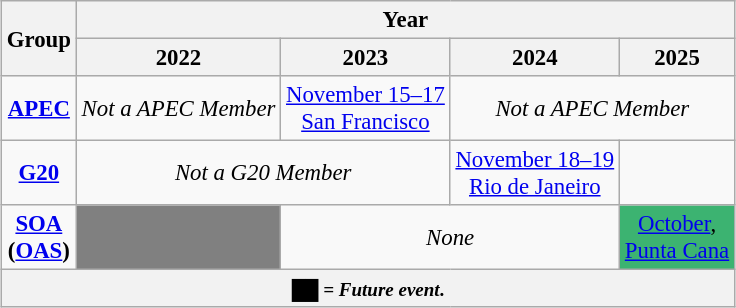<table class="wikitable" style="margin:1em auto; font-size:95%; text-align:center;">
<tr>
<th rowspan="2">Group</th>
<th colspan="4">Year</th>
</tr>
<tr>
<th>2022</th>
<th>2023</th>
<th>2024</th>
<th>2025</th>
</tr>
<tr>
<td><strong><a href='#'>APEC</a></strong></td>
<td colspan="1"><em>Not a APEC Member</em></td>
<td><a href='#'>November 15–17</a><br> <a href='#'>San Francisco</a></td>
<td colspan="2"><em>Not a APEC Member</em></td>
</tr>
<tr>
<td><strong><a href='#'>G20</a></strong></td>
<td colspan="2"><em>Not a G20 Member</em></td>
<td><a href='#'>November 18–19</a><br> <a href='#'>Rio de Janeiro</a></td>
<td></td>
</tr>
<tr>
<td><strong><a href='#'>SOA</a><br>(<a href='#'>OAS</a>)</strong></td>
<td style="background:grey;"></td>
<td colspan="2"><em>None</em></td>
<td style="background:#3Cb371;"><a href='#'>October</a>,<br> <a href='#'>Punta Cana</a></td>
</tr>
<tr>
<th colspan="53"><small><em><span>██</span> = Future event</em>.</small></th>
</tr>
</table>
